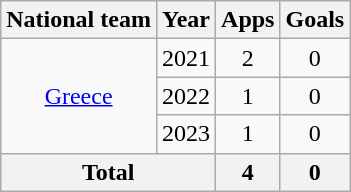<table class="wikitable" style="text-align: center;">
<tr>
<th>National team</th>
<th>Year</th>
<th>Apps</th>
<th>Goals</th>
</tr>
<tr>
<td rowspan="3"><a href='#'>Greece</a></td>
<td>2021</td>
<td>2</td>
<td>0</td>
</tr>
<tr>
<td>2022</td>
<td>1</td>
<td>0</td>
</tr>
<tr>
<td>2023</td>
<td>1</td>
<td>0</td>
</tr>
<tr>
<th colspan="2">Total</th>
<th>4</th>
<th>0</th>
</tr>
</table>
